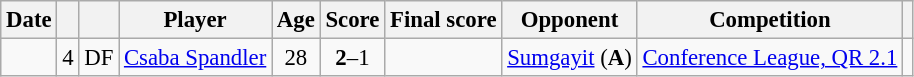<table class="wikitable sortable" style="text-align:center; font-size:95%;">
<tr>
<th>Date</th>
<th></th>
<th></th>
<th>Player</th>
<th>Age</th>
<th>Score</th>
<th>Final score</th>
<th>Opponent</th>
<th>Competition</th>
<th class="unsortable"></th>
</tr>
<tr>
<td data-sort-value="1"></td>
<td>4</td>
<td>DF</td>
<td style="text-align:left;"> <a href='#'>Csaba Spandler</a></td>
<td>28</td>
<td><strong>2</strong>–1</td>
<td></td>
<td style="text-align:left;"><a href='#'>Sumgayit</a> (<strong>A</strong>)</td>
<td style="text-align:left;"><a href='#'>Conference League, QR 2.1</a></td>
<td></td>
</tr>
</table>
